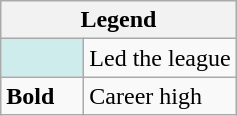<table class="wikitable mw-collapsible mw-collapsed">
<tr>
<th colspan="2">Legend</th>
</tr>
<tr>
<td style="background:#cfecec; width:3em;"></td>
<td>Led the league</td>
</tr>
<tr>
<td><strong>Bold</strong></td>
<td>Career high</td>
</tr>
</table>
